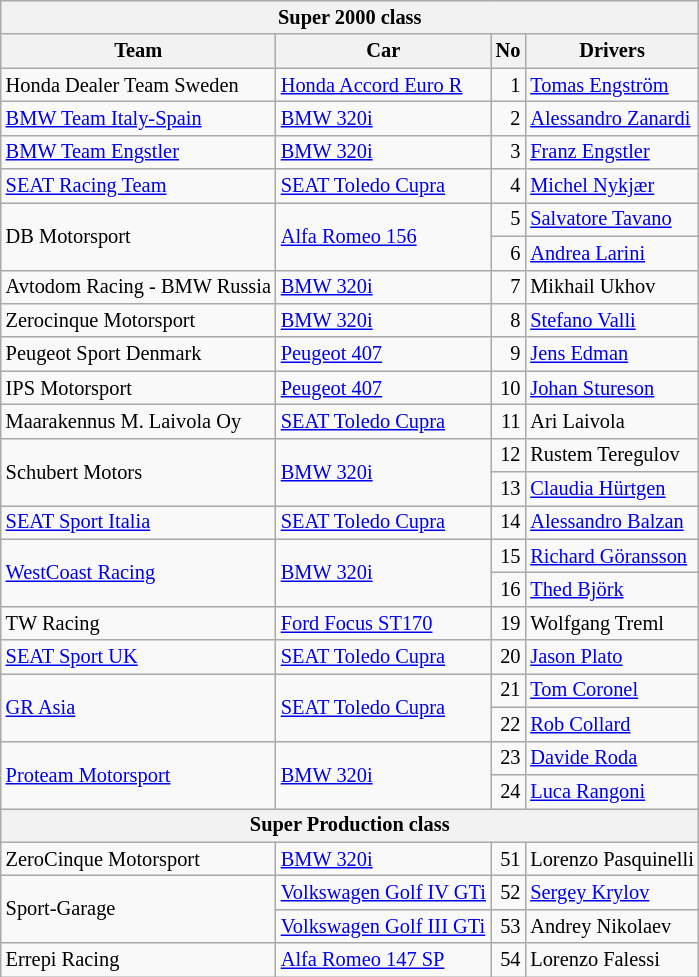<table class="wikitable" style="font-size: 85%;">
<tr>
<th colspan="4">Super 2000 class</th>
</tr>
<tr>
<th>Team</th>
<th>Car</th>
<th>No</th>
<th>Drivers</th>
</tr>
<tr>
<td> Honda Dealer Team Sweden</td>
<td><a href='#'>Honda Accord Euro R</a></td>
<td align=right>1</td>
<td> <a href='#'>Tomas Engström</a></td>
</tr>
<tr>
<td> <a href='#'>BMW Team Italy-Spain</a></td>
<td><a href='#'>BMW 320i</a></td>
<td align=right>2</td>
<td> <a href='#'>Alessandro Zanardi</a></td>
</tr>
<tr>
<td> <a href='#'>BMW Team Engstler</a></td>
<td><a href='#'>BMW 320i</a></td>
<td align=right>3</td>
<td> <a href='#'>Franz Engstler</a></td>
</tr>
<tr>
<td> <a href='#'>SEAT Racing Team</a></td>
<td><a href='#'>SEAT Toledo Cupra</a></td>
<td align=right>4</td>
<td> <a href='#'>Michel Nykjær</a></td>
</tr>
<tr>
<td rowspan="2"> DB Motorsport</td>
<td rowspan=2><a href='#'>Alfa Romeo 156</a></td>
<td align=right>5</td>
<td> <a href='#'>Salvatore Tavano</a></td>
</tr>
<tr>
<td align=right>6</td>
<td> <a href='#'>Andrea Larini</a></td>
</tr>
<tr>
<td> Avtodom Racing - BMW Russia</td>
<td><a href='#'>BMW 320i</a></td>
<td align=right>7</td>
<td> Mikhail Ukhov</td>
</tr>
<tr>
<td> Zerocinque Motorsport</td>
<td><a href='#'>BMW 320i</a></td>
<td align=right>8</td>
<td> <a href='#'>Stefano Valli</a></td>
</tr>
<tr>
<td> Peugeot Sport Denmark</td>
<td><a href='#'>Peugeot 407</a></td>
<td align=right>9</td>
<td> <a href='#'>Jens Edman</a></td>
</tr>
<tr>
<td> IPS Motorsport</td>
<td><a href='#'>Peugeot 407</a></td>
<td align=right>10</td>
<td> <a href='#'>Johan Stureson</a></td>
</tr>
<tr>
<td> Maarakennus M. Laivola Oy</td>
<td><a href='#'>SEAT Toledo Cupra</a></td>
<td align=right>11</td>
<td> Ari Laivola</td>
</tr>
<tr>
<td rowspan="2"> Schubert Motors</td>
<td rowspan=2><a href='#'>BMW 320i</a></td>
<td align=right>12</td>
<td> Rustem Teregulov</td>
</tr>
<tr>
<td align=right>13</td>
<td> <a href='#'>Claudia Hürtgen</a></td>
</tr>
<tr>
<td> <a href='#'>SEAT Sport Italia</a></td>
<td><a href='#'>SEAT Toledo Cupra</a></td>
<td align=right>14</td>
<td> <a href='#'>Alessandro Balzan</a></td>
</tr>
<tr>
<td rowspan=2> <a href='#'>WestCoast Racing</a></td>
<td rowspan=2><a href='#'>BMW 320i</a></td>
<td align=right>15</td>
<td> <a href='#'>Richard Göransson</a></td>
</tr>
<tr>
<td align=right>16</td>
<td> <a href='#'>Thed Björk</a></td>
</tr>
<tr>
<td> TW Racing</td>
<td><a href='#'>Ford Focus ST170</a></td>
<td align=right>19</td>
<td> Wolfgang Treml</td>
</tr>
<tr>
<td> <a href='#'>SEAT Sport UK</a></td>
<td><a href='#'>SEAT Toledo Cupra</a></td>
<td align=right>20</td>
<td> <a href='#'>Jason Plato</a></td>
</tr>
<tr>
<td rowspan=2> <a href='#'>GR Asia</a></td>
<td rowspan=2><a href='#'>SEAT Toledo Cupra</a></td>
<td align=right>21</td>
<td> <a href='#'>Tom Coronel</a></td>
</tr>
<tr>
<td align=right>22</td>
<td> <a href='#'>Rob Collard</a></td>
</tr>
<tr>
<td rowspan=2> <a href='#'>Proteam Motorsport</a></td>
<td rowspan=2><a href='#'>BMW 320i</a></td>
<td align=right>23</td>
<td> <a href='#'>Davide Roda</a></td>
</tr>
<tr>
<td align=right>24</td>
<td> <a href='#'>Luca Rangoni</a></td>
</tr>
<tr>
<th colspan="4">Super Production class</th>
</tr>
<tr>
<td> ZeroCinque Motorsport</td>
<td><a href='#'>BMW 320i</a></td>
<td align=right>51</td>
<td> Lorenzo Pasquinelli</td>
</tr>
<tr>
<td rowspan="2"> Sport-Garage</td>
<td><a href='#'>Volkswagen Golf IV GTi</a></td>
<td align=right>52</td>
<td> <a href='#'>Sergey Krylov</a></td>
</tr>
<tr>
<td><a href='#'>Volkswagen Golf III GTi</a></td>
<td align=right>53</td>
<td> Andrey Nikolaev</td>
</tr>
<tr>
<td> Errepi Racing</td>
<td><a href='#'>Alfa Romeo 147 SP</a></td>
<td align=right>54</td>
<td> Lorenzo Falessi</td>
</tr>
</table>
